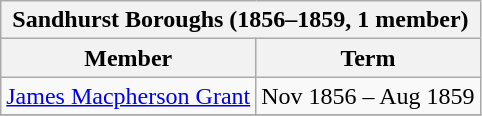<table class="wikitable">
<tr>
<th colspan=2 style="border-right:0px;";>Sandhurst Boroughs (1856–1859, 1 member)</th>
</tr>
<tr>
<th>Member</th>
<th>Term</th>
</tr>
<tr>
<td><a href='#'>James Macpherson Grant</a></td>
<td>Nov 1856 – Aug 1859</td>
</tr>
<tr>
</tr>
</table>
